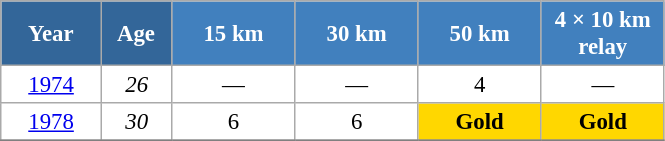<table class="wikitable" style="font-size:95%; text-align:center; border:grey solid 1px; border-collapse:collapse; background:#ffffff;">
<tr>
<th style="background-color:#369; color:white; width:60px;"> Year </th>
<th style="background-color:#369; color:white; width:40px;"> Age </th>
<th style="background-color:#4180be; color:white; width:75px;"> 15 km </th>
<th style="background-color:#4180be; color:white; width:75px;"> 30 km </th>
<th style="background-color:#4180be; color:white; width:75px;"> 50 km </th>
<th style="background-color:#4180be; color:white; width:75px;"> 4 × 10 km <br> relay </th>
</tr>
<tr>
<td><a href='#'>1974</a></td>
<td><em>26</em></td>
<td>—</td>
<td>—</td>
<td>4</td>
<td>—</td>
</tr>
<tr>
<td><a href='#'>1978</a></td>
<td><em>30</em></td>
<td>6</td>
<td>6</td>
<td style="background:gold;"><strong>Gold</strong></td>
<td style="background:gold;"><strong>Gold</strong></td>
</tr>
<tr>
</tr>
</table>
